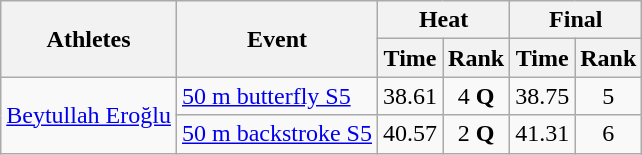<table class=wikitable>
<tr>
<th rowspan="2">Athletes</th>
<th rowspan="2">Event</th>
<th colspan="2">Heat</th>
<th colspan="2">Final</th>
</tr>
<tr>
<th>Time</th>
<th>Rank</th>
<th>Time</th>
<th>Rank</th>
</tr>
<tr align=center>
<td align=left rowspan=2><a href='#'>Beytullah Eroğlu</a></td>
<td align=left><a href='#'>50 m butterfly S5</a></td>
<td>38.61</td>
<td>4 <strong>Q</strong></td>
<td>38.75</td>
<td>5</td>
</tr>
<tr align=center>
<td align=left><a href='#'>50 m backstroke S5</a></td>
<td>40.57</td>
<td>2 <strong>Q</strong></td>
<td>41.31</td>
<td>6</td>
</tr>
</table>
